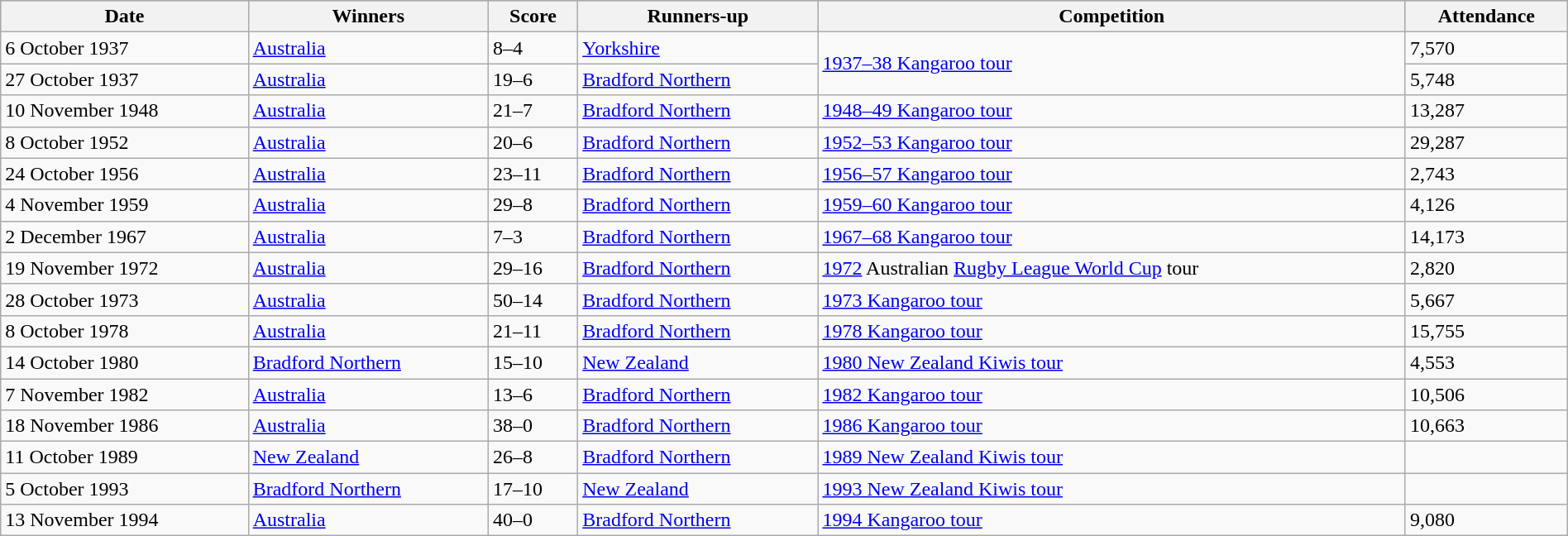<table class="wikitable" width=100%>
<tr bgcolor=#bdb76b>
<th>Date</th>
<th>Winners</th>
<th>Score</th>
<th>Runners-up</th>
<th>Competition</th>
<th>Attendance</th>
</tr>
<tr>
<td>6 October 1937</td>
<td> <a href='#'>Australia</a></td>
<td>8–4</td>
<td> <a href='#'>Yorkshire</a></td>
<td rowspan=2><a href='#'>1937–38 Kangaroo tour</a></td>
<td>7,570</td>
</tr>
<tr>
<td>27 October 1937</td>
<td> <a href='#'>Australia</a></td>
<td>19–6</td>
<td> <a href='#'>Bradford Northern</a></td>
<td>5,748</td>
</tr>
<tr>
<td>10 November 1948</td>
<td> <a href='#'>Australia</a></td>
<td>21–7</td>
<td> <a href='#'>Bradford Northern</a></td>
<td><a href='#'>1948–49 Kangaroo tour</a></td>
<td>13,287</td>
</tr>
<tr>
<td>8 October 1952</td>
<td> <a href='#'>Australia</a></td>
<td>20–6</td>
<td> <a href='#'>Bradford Northern</a></td>
<td><a href='#'>1952–53 Kangaroo tour</a></td>
<td>29,287</td>
</tr>
<tr>
<td>24 October 1956</td>
<td> <a href='#'>Australia</a></td>
<td>23–11</td>
<td> <a href='#'>Bradford Northern</a></td>
<td><a href='#'>1956–57 Kangaroo tour</a></td>
<td>2,743</td>
</tr>
<tr>
<td>4 November 1959</td>
<td> <a href='#'>Australia</a></td>
<td>29–8</td>
<td> <a href='#'>Bradford Northern</a></td>
<td><a href='#'>1959–60 Kangaroo tour</a></td>
<td>4,126</td>
</tr>
<tr>
<td>2 December 1967</td>
<td> <a href='#'>Australia</a></td>
<td>7–3</td>
<td> <a href='#'>Bradford Northern</a></td>
<td><a href='#'>1967–68 Kangaroo tour</a></td>
<td>14,173</td>
</tr>
<tr>
<td>19 November 1972</td>
<td> <a href='#'>Australia</a></td>
<td>29–16</td>
<td> <a href='#'>Bradford Northern</a></td>
<td><a href='#'>1972</a> Australian <a href='#'>Rugby League World Cup</a> tour</td>
<td>2,820</td>
</tr>
<tr>
<td>28 October 1973</td>
<td> <a href='#'>Australia</a></td>
<td>50–14</td>
<td> <a href='#'>Bradford Northern</a></td>
<td><a href='#'>1973 Kangaroo tour</a></td>
<td>5,667</td>
</tr>
<tr>
<td>8 October 1978</td>
<td> <a href='#'>Australia</a></td>
<td>21–11</td>
<td> <a href='#'>Bradford Northern</a></td>
<td><a href='#'>1978 Kangaroo tour</a></td>
<td>15,755</td>
</tr>
<tr>
<td>14 October 1980</td>
<td> <a href='#'>Bradford Northern</a></td>
<td>15–10</td>
<td> <a href='#'>New Zealand</a></td>
<td><a href='#'>1980 New Zealand Kiwis tour</a></td>
<td>4,553</td>
</tr>
<tr>
<td>7 November 1982</td>
<td> <a href='#'>Australia</a></td>
<td>13–6</td>
<td> <a href='#'>Bradford Northern</a></td>
<td><a href='#'>1982 Kangaroo tour</a></td>
<td>10,506</td>
</tr>
<tr>
<td>18 November 1986</td>
<td> <a href='#'>Australia</a></td>
<td>38–0</td>
<td> <a href='#'>Bradford Northern</a></td>
<td><a href='#'>1986 Kangaroo tour</a></td>
<td>10,663</td>
</tr>
<tr>
<td>11 October 1989</td>
<td> <a href='#'>New Zealand</a></td>
<td>26–8</td>
<td> <a href='#'>Bradford Northern</a></td>
<td><a href='#'>1989 New Zealand Kiwis tour</a></td>
<td></td>
</tr>
<tr>
<td>5 October 1993</td>
<td> <a href='#'>Bradford Northern</a></td>
<td>17–10</td>
<td> <a href='#'>New Zealand</a></td>
<td><a href='#'>1993 New Zealand Kiwis tour</a></td>
<td></td>
</tr>
<tr>
<td>13 November 1994</td>
<td> <a href='#'>Australia</a></td>
<td>40–0</td>
<td> <a href='#'>Bradford Northern</a></td>
<td><a href='#'>1994 Kangaroo tour</a></td>
<td>9,080</td>
</tr>
</table>
